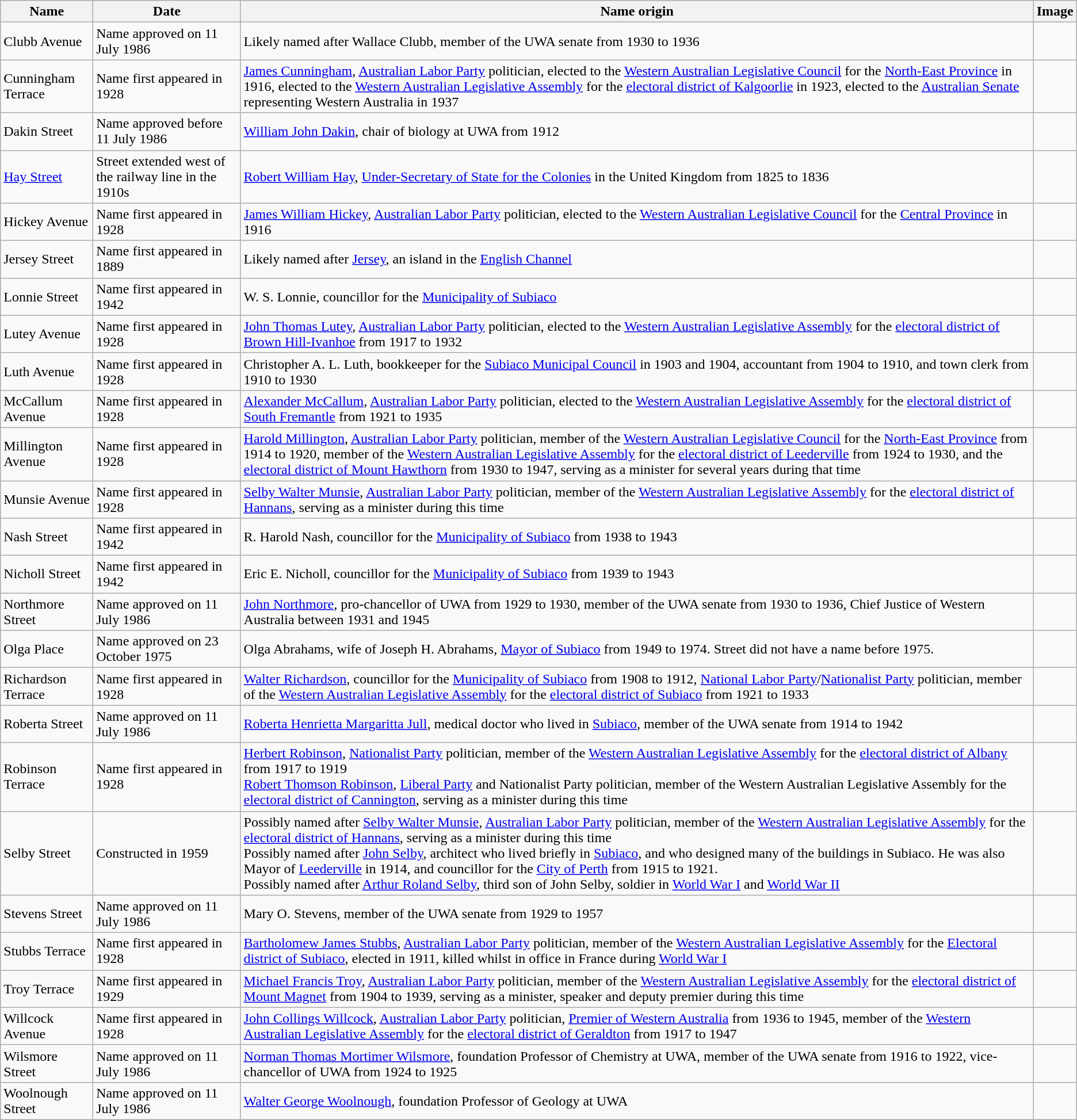<table class="wikitable">
<tr>
<th>Name</th>
<th>Date</th>
<th>Name origin</th>
<th>Image</th>
</tr>
<tr>
<td>Clubb Avenue</td>
<td>Name approved on 11 July 1986</td>
<td>Likely named after Wallace Clubb, member of the UWA senate from 1930 to 1936</td>
<td></td>
</tr>
<tr>
<td>Cunningham Terrace</td>
<td>Name first appeared in 1928</td>
<td><a href='#'>James Cunningham</a>, <a href='#'>Australian Labor Party</a> politician, elected to the <a href='#'>Western Australian Legislative Council</a> for the <a href='#'>North-East Province</a> in 1916, elected to the <a href='#'>Western Australian Legislative Assembly</a> for the <a href='#'>electoral district of Kalgoorlie</a> in 1923, elected to the <a href='#'>Australian Senate</a> representing Western Australia in 1937</td>
<td></td>
</tr>
<tr>
<td>Dakin Street</td>
<td>Name approved before 11 July 1986</td>
<td><a href='#'>William John Dakin</a>, chair of biology at UWA from 1912</td>
<td></td>
</tr>
<tr>
<td><a href='#'>Hay Street</a></td>
<td>Street extended west of the railway line in the 1910s</td>
<td><a href='#'>Robert William Hay</a>, <a href='#'>Under-Secretary of State for the Colonies</a> in the United Kingdom from 1825 to 1836</td>
<td></td>
</tr>
<tr>
<td>Hickey Avenue</td>
<td>Name first appeared in 1928</td>
<td><a href='#'>James William Hickey</a>, <a href='#'>Australian Labor Party</a> politician, elected to the <a href='#'>Western Australian Legislative Council</a> for the <a href='#'>Central Province</a> in 1916</td>
<td></td>
</tr>
<tr>
<td>Jersey Street</td>
<td>Name first appeared in 1889</td>
<td>Likely named after <a href='#'>Jersey</a>, an island in the <a href='#'>English Channel</a></td>
<td></td>
</tr>
<tr>
<td>Lonnie Street</td>
<td>Name first appeared in 1942</td>
<td>W. S. Lonnie, councillor for the <a href='#'>Municipality of Subiaco</a></td>
<td></td>
</tr>
<tr>
<td>Lutey Avenue</td>
<td>Name first appeared in 1928</td>
<td><a href='#'>John Thomas Lutey</a>, <a href='#'>Australian Labor Party</a> politician, elected to the <a href='#'>Western Australian Legislative Assembly</a> for the <a href='#'>electoral district of Brown Hill-Ivanhoe</a> from 1917 to 1932</td>
<td></td>
</tr>
<tr>
<td>Luth Avenue</td>
<td>Name first appeared in 1928</td>
<td>Christopher A. L. Luth, bookkeeper for the <a href='#'>Subiaco Municipal Council</a> in 1903 and 1904, accountant from 1904 to 1910, and town clerk from 1910 to 1930</td>
<td></td>
</tr>
<tr>
<td>McCallum Avenue</td>
<td>Name first appeared in 1928</td>
<td><a href='#'>Alexander McCallum</a>, <a href='#'>Australian Labor Party</a> politician, elected to the <a href='#'>Western Australian Legislative Assembly</a> for the <a href='#'>electoral district of South Fremantle</a> from 1921 to 1935</td>
<td></td>
</tr>
<tr>
<td>Millington Avenue</td>
<td>Name first appeared in 1928</td>
<td><a href='#'>Harold Millington</a>, <a href='#'>Australian Labor Party</a> politician, member of the <a href='#'>Western Australian Legislative Council</a> for the <a href='#'>North-East Province</a> from 1914 to 1920, member of the <a href='#'>Western Australian Legislative Assembly</a> for the <a href='#'>electoral district of Leederville</a> from 1924 to 1930, and the <a href='#'>electoral district of Mount Hawthorn</a> from 1930 to 1947, serving as a minister for several years during that time</td>
<td></td>
</tr>
<tr>
<td>Munsie Avenue</td>
<td>Name first appeared in 1928</td>
<td><a href='#'>Selby Walter Munsie</a>, <a href='#'>Australian Labor Party</a> politician, member of the <a href='#'>Western Australian Legislative Assembly</a> for the <a href='#'>electoral district of Hannans</a>, serving as a minister during this time</td>
<td></td>
</tr>
<tr>
<td>Nash Street</td>
<td>Name first appeared in 1942</td>
<td>R. Harold Nash, councillor for the <a href='#'>Municipality of Subiaco</a> from 1938 to 1943</td>
<td></td>
</tr>
<tr>
<td>Nicholl Street</td>
<td>Name first appeared in 1942</td>
<td>Eric E. Nicholl, councillor for the <a href='#'>Municipality of Subiaco</a> from 1939 to 1943</td>
<td></td>
</tr>
<tr>
<td>Northmore Street</td>
<td>Name approved on 11 July 1986</td>
<td><a href='#'>John Northmore</a>, pro-chancellor of UWA from 1929 to 1930, member of the UWA senate from 1930 to 1936, Chief Justice of Western Australia between 1931 and 1945</td>
<td></td>
</tr>
<tr>
<td>Olga Place</td>
<td>Name approved on 23 October 1975</td>
<td>Olga Abrahams, wife of Joseph H. Abrahams, <a href='#'>Mayor of Subiaco</a> from 1949 to 1974. Street did not have a name before 1975.</td>
<td></td>
</tr>
<tr>
<td>Richardson Terrace</td>
<td>Name first appeared in 1928</td>
<td><a href='#'>Walter Richardson</a>, councillor for the <a href='#'>Municipality of Subiaco</a> from 1908 to 1912, <a href='#'>National Labor Party</a>/<a href='#'>Nationalist Party</a> politician, member of the <a href='#'>Western Australian Legislative Assembly</a> for the <a href='#'>electoral district of Subiaco</a> from 1921 to 1933</td>
<td></td>
</tr>
<tr>
<td>Roberta Street</td>
<td>Name approved on 11 July 1986</td>
<td><a href='#'>Roberta Henrietta Margaritta Jull</a>, medical doctor who lived in <a href='#'>Subiaco</a>, member of the UWA senate from 1914 to 1942</td>
<td></td>
</tr>
<tr>
<td>Robinson Terrace</td>
<td>Name first appeared in 1928</td>
<td><a href='#'>Herbert Robinson</a>, <a href='#'>Nationalist Party</a> politician, member of the <a href='#'>Western Australian Legislative Assembly</a> for the <a href='#'>electoral district of Albany</a> from 1917 to 1919<br><a href='#'>Robert Thomson Robinson</a>, <a href='#'>Liberal Party</a> and Nationalist Party politician, member of the Western Australian Legislative Assembly for the <a href='#'>electoral district of Cannington</a>, serving as a minister during this time</td>
<td></td>
</tr>
<tr>
<td>Selby Street</td>
<td>Constructed in 1959</td>
<td>Possibly named after <a href='#'>Selby Walter Munsie</a>, <a href='#'>Australian Labor Party</a> politician, member of the <a href='#'>Western Australian Legislative Assembly</a> for the <a href='#'>electoral district of Hannans</a>, serving as a minister during this time<br>Possibly named after <a href='#'>John Selby</a>, architect who lived briefly in <a href='#'>Subiaco</a>, and who designed many of the buildings in Subiaco. He was also Mayor of <a href='#'>Leederville</a> in 1914, and councillor for the <a href='#'>City of Perth</a> from 1915 to 1921.<br>Possibly named after <a href='#'>Arthur Roland Selby</a>, third son of John Selby, soldier in <a href='#'>World War I</a> and <a href='#'>World War II</a></td>
<td></td>
</tr>
<tr>
<td>Stevens Street</td>
<td>Name approved on 11 July 1986</td>
<td>Mary O. Stevens, member of the UWA senate from 1929 to 1957</td>
<td></td>
</tr>
<tr>
<td>Stubbs Terrace</td>
<td>Name first appeared in 1928</td>
<td><a href='#'>Bartholomew James Stubbs</a>, <a href='#'>Australian Labor Party</a> politician, member of the <a href='#'>Western Australian Legislative Assembly</a> for the <a href='#'>Electoral district of Subiaco</a>, elected in 1911, killed whilst in office in France during <a href='#'>World War I</a></td>
<td></td>
</tr>
<tr>
<td>Troy Terrace</td>
<td>Name first appeared in 1929</td>
<td><a href='#'>Michael Francis Troy</a>, <a href='#'>Australian Labor Party</a> politician, member of the <a href='#'>Western Australian Legislative Assembly</a> for the <a href='#'>electoral district of Mount Magnet</a> from 1904 to 1939, serving as a minister, speaker and deputy premier during this time</td>
<td></td>
</tr>
<tr>
<td>Willcock Avenue</td>
<td>Name first appeared in 1928</td>
<td><a href='#'>John Collings Willcock</a>, <a href='#'>Australian Labor Party</a> politician, <a href='#'>Premier of Western Australia</a> from 1936 to 1945, member of the <a href='#'>Western Australian Legislative Assembly</a> for the <a href='#'>electoral district of Geraldton</a> from 1917 to 1947</td>
<td></td>
</tr>
<tr>
<td>Wilsmore Street</td>
<td>Name approved on 11 July 1986</td>
<td><a href='#'>Norman Thomas Mortimer Wilsmore</a>, foundation Professor of Chemistry at UWA, member of the UWA senate from 1916 to 1922, vice-chancellor of UWA from 1924 to 1925</td>
<td></td>
</tr>
<tr>
<td>Woolnough Street</td>
<td>Name approved on 11 July 1986</td>
<td><a href='#'>Walter George Woolnough</a>, foundation Professor of Geology at UWA</td>
<td></td>
</tr>
</table>
